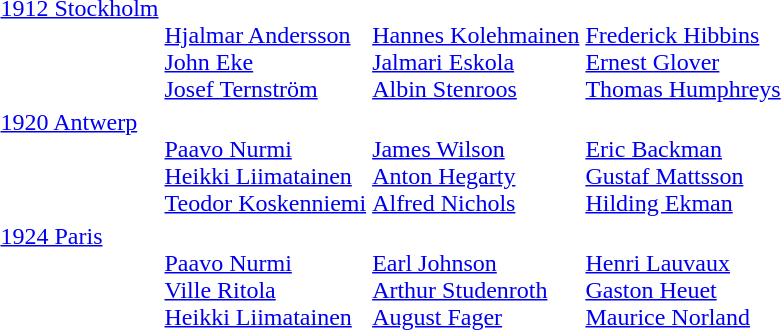<table>
<tr valign="top">
<td><a href='#'>1912 Stockholm</a><br></td>
<td><br><a href='#'>Hjalmar Andersson</a><br><a href='#'>John Eke</a><br><a href='#'>Josef Ternström</a></td>
<td><br><a href='#'>Hannes Kolehmainen</a><br><a href='#'>Jalmari Eskola</a><br><a href='#'>Albin Stenroos</a></td>
<td><br><a href='#'>Frederick Hibbins</a><br><a href='#'>Ernest Glover</a><br><a href='#'>Thomas Humphreys</a></td>
</tr>
<tr valign="top">
<td><a href='#'>1920 Antwerp</a><br></td>
<td><br><a href='#'>Paavo Nurmi</a><br><a href='#'>Heikki Liimatainen</a><br><a href='#'>Teodor Koskenniemi</a></td>
<td><br><a href='#'>James Wilson</a><br><a href='#'>Anton Hegarty</a><br><a href='#'>Alfred Nichols</a></td>
<td><br><a href='#'>Eric Backman</a><br><a href='#'>Gustaf Mattsson</a><br><a href='#'>Hilding Ekman</a></td>
</tr>
<tr valign="top">
<td><a href='#'>1924 Paris</a><br></td>
<td><br><a href='#'>Paavo Nurmi</a><br><a href='#'>Ville Ritola</a><br><a href='#'>Heikki Liimatainen</a></td>
<td><br><a href='#'>Earl Johnson</a><br><a href='#'>Arthur Studenroth</a><br><a href='#'>August Fager</a></td>
<td><br><a href='#'>Henri Lauvaux</a><br><a href='#'>Gaston Heuet</a><br><a href='#'>Maurice Norland</a></td>
</tr>
</table>
